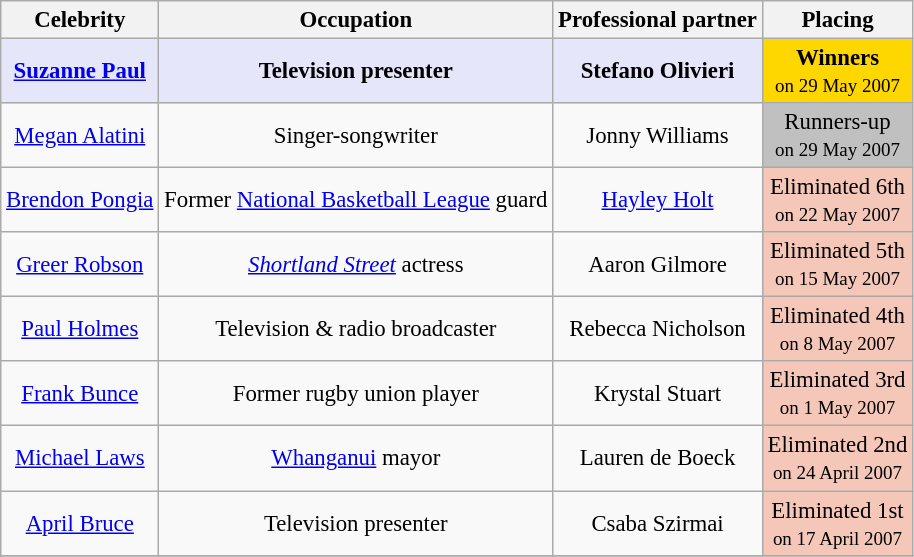<table class= "wikitable" align=center border="2" cellpadding="3" cellspacing="0" style="text-align:center; font-size:95%">
<tr>
<th>Celebrity</th>
<th>Occupation</th>
<th>Professional partner</th>
<th>Placing</th>
</tr>
<tr>
<td bgcolor="lavender"><strong><a href='#'>Suzanne Paul</a></strong></td>
<td bgcolor="lavender"><strong>Television presenter</strong></td>
<td bgcolor="lavender"><strong>Stefano Olivieri</strong></td>
<td bgcolor="gold"><strong>Winners</strong><br><small>on 29 May 2007</small></td></td>
</tr>
<tr>
<td><a href='#'>Megan Alatini</a></td>
<td>Singer-songwriter</td>
<td>Jonny Williams</td>
<td bgcolor="silver">Runners-up<br><small>on 29 May 2007</small></td></td>
</tr>
<tr>
<td><a href='#'>Brendon Pongia</a></td>
<td>Former <a href='#'>National Basketball League</a> guard</td>
<td><a href='#'>Hayley Holt</a></td>
<td bgcolor="#F4C7B8">Eliminated 6th<br><small>on 22 May 2007</small></td></td>
</tr>
<tr>
<td><a href='#'>Greer Robson</a></td>
<td><em><a href='#'>Shortland Street</a></em> actress</td>
<td>Aaron Gilmore</td>
<td bgcolor="#F4C7B8">Eliminated 5th<br><small>on 15 May 2007</small></td></td>
</tr>
<tr>
<td><a href='#'>Paul Holmes</a></td>
<td>Television & radio broadcaster</td>
<td>Rebecca Nicholson</td>
<td bgcolor="#F4C7B8">Eliminated 4th<br><small>on 8 May 2007</small></td></td>
</tr>
<tr>
<td><a href='#'>Frank Bunce</a></td>
<td>Former rugby union player</td>
<td>Krystal Stuart</td>
<td bgcolor="#F4C7B8">Eliminated 3rd<br><small>on 1 May 2007</small></td></td>
</tr>
<tr>
<td><a href='#'>Michael Laws</a></td>
<td><a href='#'>Whanganui</a> mayor</td>
<td>Lauren de Boeck</td>
<td bgcolor="#F4C7B8">Eliminated 2nd<br><small>on 24 April 2007</small></td></td>
</tr>
<tr>
<td><a href='#'>April Bruce</a></td>
<td>Television presenter</td>
<td>Csaba Szirmai</td>
<td bgcolor="#F4C7B8">Eliminated 1st<br><small>on 17 April 2007</small></td></td>
</tr>
<tr>
</tr>
</table>
